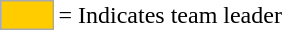<table>
<tr>
<td style="background:#fc0; border:1px solid #aaa; width:2em;"></td>
<td>= Indicates team leader</td>
</tr>
</table>
